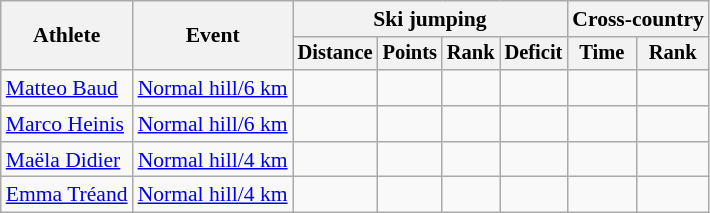<table class="wikitable" style="font-size:90%">
<tr>
<th rowspan="2">Athlete</th>
<th rowspan="2">Event</th>
<th colspan="4">Ski jumping</th>
<th colspan="2">Cross-country</th>
</tr>
<tr style="font-size:95%">
<th>Distance</th>
<th>Points</th>
<th>Rank</th>
<th>Deficit</th>
<th>Time</th>
<th>Rank</th>
</tr>
<tr align=center>
<td align=left><a href='#'>Matteo Baud</a></td>
<td align=left><a href='#'>Normal hill/6 km</a></td>
<td></td>
<td></td>
<td></td>
<td></td>
<td></td>
<td></td>
</tr>
<tr align=center>
<td align=left><a href='#'>Marco Heinis</a></td>
<td align=left><a href='#'>Normal hill/6 km</a></td>
<td></td>
<td></td>
<td></td>
<td></td>
<td></td>
<td></td>
</tr>
<tr align=center>
<td align=left><a href='#'>Maëla Didier</a></td>
<td align=left><a href='#'>Normal hill/4 km</a></td>
<td></td>
<td></td>
<td></td>
<td></td>
<td></td>
<td></td>
</tr>
<tr align=center>
<td align=left><a href='#'>Emma Tréand</a></td>
<td align=left><a href='#'>Normal hill/4 km</a></td>
<td></td>
<td></td>
<td></td>
<td></td>
<td></td>
<td></td>
</tr>
</table>
